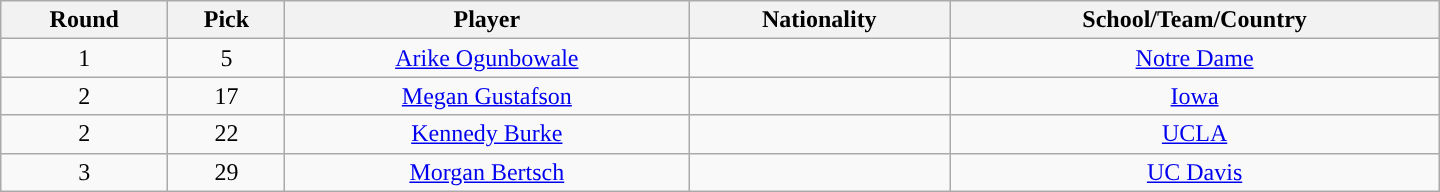<table class="wikitable" style="text-align:center; width:60em">
<tr>
<th>Round</th>
<th>Pick</th>
<th>Player</th>
<th>Nationality</th>
<th>School/Team/Country</th>
</tr>
<tr>
<td>1</td>
<td>5</td>
<td><a href='#'>Arike Ogunbowale</a></td>
<td></td>
<td><a href='#'>Notre Dame</a></td>
</tr>
<tr>
<td>2</td>
<td>17</td>
<td><a href='#'>Megan Gustafson</a></td>
<td></td>
<td><a href='#'>Iowa</a></td>
</tr>
<tr>
<td>2</td>
<td>22</td>
<td><a href='#'>Kennedy Burke</a></td>
<td></td>
<td><a href='#'>UCLA</a></td>
</tr>
<tr>
<td>3</td>
<td>29</td>
<td><a href='#'>Morgan Bertsch</a></td>
<td></td>
<td><a href='#'>UC Davis</a></td>
</tr>
</table>
